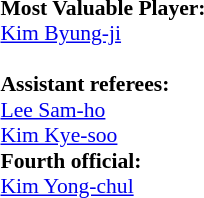<table width=100% style="font-size: 90%">
<tr>
<td><br><strong>Most Valuable Player:</strong>
<br> <a href='#'>Kim Byung-ji</a><br>
<br><strong>Assistant referees:</strong><br>
 <a href='#'>Lee Sam-ho</a><br>
 <a href='#'>Kim Kye-soo</a><br>
<strong>Fourth official:</strong><br>
 <a href='#'>Kim Yong-chul</a></td>
</tr>
</table>
